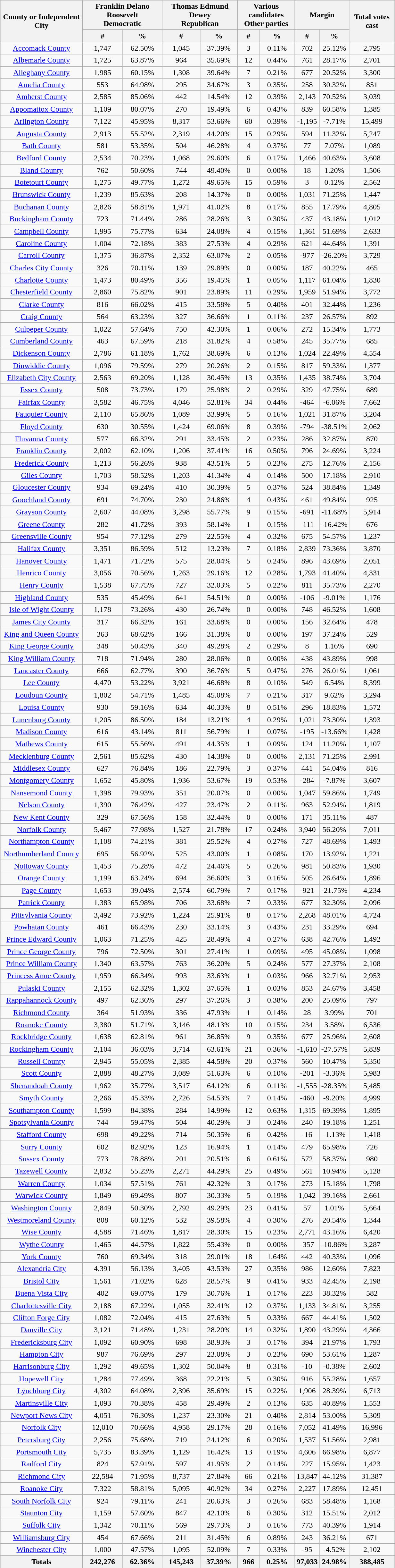<table width="65%"  class="wikitable sortable" style="text-align:center">
<tr>
<th colspan="1" rowspan="2">County or Independent City</th>
<th style="text-align:center;" colspan="2">Franklin Delano Roosevelt<br>Democratic</th>
<th style="text-align:center;" colspan="2">Thomas Edmund Dewey<br>Republican</th>
<th style="text-align:center;" colspan="2">Various candidates<br>Other parties</th>
<th style="text-align:center;" colspan="2">Margin</th>
<th colspan="1" rowspan="2" style="text-align:center;">Total votes cast</th>
</tr>
<tr>
<th style="text-align:center;" data-sort-type="number">#</th>
<th style="text-align:center;" data-sort-type="number">%</th>
<th style="text-align:center;" data-sort-type="number">#</th>
<th style="text-align:center;" data-sort-type="number">%</th>
<th style="text-align:center;" data-sort-type="number">#</th>
<th style="text-align:center;" data-sort-type="number">%</th>
<th style="text-align:center;" data-sort-type="number">#</th>
<th style="text-align:center;" data-sort-type="number">%</th>
</tr>
<tr style="text-align:center;">
<td><a href='#'>Accomack County</a></td>
<td>1,747</td>
<td>62.50%</td>
<td>1,045</td>
<td>37.39%</td>
<td>3</td>
<td>0.11%</td>
<td>702</td>
<td>25.12%</td>
<td>2,795</td>
</tr>
<tr style="text-align:center;">
<td><a href='#'>Albemarle County</a></td>
<td>1,725</td>
<td>63.87%</td>
<td>964</td>
<td>35.69%</td>
<td>12</td>
<td>0.44%</td>
<td>761</td>
<td>28.17%</td>
<td>2,701</td>
</tr>
<tr style="text-align:center;">
<td><a href='#'>Alleghany County</a></td>
<td>1,985</td>
<td>60.15%</td>
<td>1,308</td>
<td>39.64%</td>
<td>7</td>
<td>0.21%</td>
<td>677</td>
<td>20.52%</td>
<td>3,300</td>
</tr>
<tr style="text-align:center;">
<td><a href='#'>Amelia County</a></td>
<td>553</td>
<td>64.98%</td>
<td>295</td>
<td>34.67%</td>
<td>3</td>
<td>0.35%</td>
<td>258</td>
<td>30.32%</td>
<td>851</td>
</tr>
<tr style="text-align:center;">
<td><a href='#'>Amherst County</a></td>
<td>2,585</td>
<td>85.06%</td>
<td>442</td>
<td>14.54%</td>
<td>12</td>
<td>0.39%</td>
<td>2,143</td>
<td>70.52%</td>
<td>3,039</td>
</tr>
<tr style="text-align:center;">
<td><a href='#'>Appomattox County</a></td>
<td>1,109</td>
<td>80.07%</td>
<td>270</td>
<td>19.49%</td>
<td>6</td>
<td>0.43%</td>
<td>839</td>
<td>60.58%</td>
<td>1,385</td>
</tr>
<tr style="text-align:center;">
<td><a href='#'>Arlington County</a></td>
<td>7,122</td>
<td>45.95%</td>
<td>8,317</td>
<td>53.66%</td>
<td>60</td>
<td>0.39%</td>
<td>-1,195</td>
<td>-7.71%</td>
<td>15,499</td>
</tr>
<tr style="text-align:center;">
<td><a href='#'>Augusta County</a></td>
<td>2,913</td>
<td>55.52%</td>
<td>2,319</td>
<td>44.20%</td>
<td>15</td>
<td>0.29%</td>
<td>594</td>
<td>11.32%</td>
<td>5,247</td>
</tr>
<tr style="text-align:center;">
<td><a href='#'>Bath County</a></td>
<td>581</td>
<td>53.35%</td>
<td>504</td>
<td>46.28%</td>
<td>4</td>
<td>0.37%</td>
<td>77</td>
<td>7.07%</td>
<td>1,089</td>
</tr>
<tr style="text-align:center;">
<td><a href='#'>Bedford County</a></td>
<td>2,534</td>
<td>70.23%</td>
<td>1,068</td>
<td>29.60%</td>
<td>6</td>
<td>0.17%</td>
<td>1,466</td>
<td>40.63%</td>
<td>3,608</td>
</tr>
<tr style="text-align:center;">
<td><a href='#'>Bland County</a></td>
<td>762</td>
<td>50.60%</td>
<td>744</td>
<td>49.40%</td>
<td>0</td>
<td>0.00%</td>
<td>18</td>
<td>1.20%</td>
<td>1,506</td>
</tr>
<tr style="text-align:center;">
<td><a href='#'>Botetourt County</a></td>
<td>1,275</td>
<td>49.77%</td>
<td>1,272</td>
<td>49.65%</td>
<td>15</td>
<td>0.59%</td>
<td>3</td>
<td>0.12%</td>
<td>2,562</td>
</tr>
<tr style="text-align:center;">
<td><a href='#'>Brunswick County</a></td>
<td>1,239</td>
<td>85.63%</td>
<td>208</td>
<td>14.37%</td>
<td>0</td>
<td>0.00%</td>
<td>1,031</td>
<td>71.25%</td>
<td>1,447</td>
</tr>
<tr style="text-align:center;">
<td><a href='#'>Buchanan County</a></td>
<td>2,826</td>
<td>58.81%</td>
<td>1,971</td>
<td>41.02%</td>
<td>8</td>
<td>0.17%</td>
<td>855</td>
<td>17.79%</td>
<td>4,805</td>
</tr>
<tr style="text-align:center;">
<td><a href='#'>Buckingham County</a></td>
<td>723</td>
<td>71.44%</td>
<td>286</td>
<td>28.26%</td>
<td>3</td>
<td>0.30%</td>
<td>437</td>
<td>43.18%</td>
<td>1,012</td>
</tr>
<tr style="text-align:center;">
<td><a href='#'>Campbell County</a></td>
<td>1,995</td>
<td>75.77%</td>
<td>634</td>
<td>24.08%</td>
<td>4</td>
<td>0.15%</td>
<td>1,361</td>
<td>51.69%</td>
<td>2,633</td>
</tr>
<tr style="text-align:center;">
<td><a href='#'>Caroline County</a></td>
<td>1,004</td>
<td>72.18%</td>
<td>383</td>
<td>27.53%</td>
<td>4</td>
<td>0.29%</td>
<td>621</td>
<td>44.64%</td>
<td>1,391</td>
</tr>
<tr style="text-align:center;">
<td><a href='#'>Carroll County</a></td>
<td>1,375</td>
<td>36.87%</td>
<td>2,352</td>
<td>63.07%</td>
<td>2</td>
<td>0.05%</td>
<td>-977</td>
<td>-26.20%</td>
<td>3,729</td>
</tr>
<tr style="text-align:center;">
<td><a href='#'>Charles City County</a></td>
<td>326</td>
<td>70.11%</td>
<td>139</td>
<td>29.89%</td>
<td>0</td>
<td>0.00%</td>
<td>187</td>
<td>40.22%</td>
<td>465</td>
</tr>
<tr style="text-align:center;">
<td><a href='#'>Charlotte County</a></td>
<td>1,473</td>
<td>80.49%</td>
<td>356</td>
<td>19.45%</td>
<td>1</td>
<td>0.05%</td>
<td>1,117</td>
<td>61.04%</td>
<td>1,830</td>
</tr>
<tr style="text-align:center;">
<td><a href='#'>Chesterfield County</a></td>
<td>2,860</td>
<td>75.82%</td>
<td>901</td>
<td>23.89%</td>
<td>11</td>
<td>0.29%</td>
<td>1,959</td>
<td>51.94%</td>
<td>3,772</td>
</tr>
<tr style="text-align:center;">
<td><a href='#'>Clarke County</a></td>
<td>816</td>
<td>66.02%</td>
<td>415</td>
<td>33.58%</td>
<td>5</td>
<td>0.40%</td>
<td>401</td>
<td>32.44%</td>
<td>1,236</td>
</tr>
<tr style="text-align:center;">
<td><a href='#'>Craig County</a></td>
<td>564</td>
<td>63.23%</td>
<td>327</td>
<td>36.66%</td>
<td>1</td>
<td>0.11%</td>
<td>237</td>
<td>26.57%</td>
<td>892</td>
</tr>
<tr style="text-align:center;">
<td><a href='#'>Culpeper County</a></td>
<td>1,022</td>
<td>57.64%</td>
<td>750</td>
<td>42.30%</td>
<td>1</td>
<td>0.06%</td>
<td>272</td>
<td>15.34%</td>
<td>1,773</td>
</tr>
<tr style="text-align:center;">
<td><a href='#'>Cumberland County</a></td>
<td>463</td>
<td>67.59%</td>
<td>218</td>
<td>31.82%</td>
<td>4</td>
<td>0.58%</td>
<td>245</td>
<td>35.77%</td>
<td>685</td>
</tr>
<tr style="text-align:center;">
<td><a href='#'>Dickenson County</a></td>
<td>2,786</td>
<td>61.18%</td>
<td>1,762</td>
<td>38.69%</td>
<td>6</td>
<td>0.13%</td>
<td>1,024</td>
<td>22.49%</td>
<td>4,554</td>
</tr>
<tr style="text-align:center;">
<td><a href='#'>Dinwiddie County</a></td>
<td>1,096</td>
<td>79.59%</td>
<td>279</td>
<td>20.26%</td>
<td>2</td>
<td>0.15%</td>
<td>817</td>
<td>59.33%</td>
<td>1,377</td>
</tr>
<tr style="text-align:center;">
<td><a href='#'>Elizabeth City County</a></td>
<td>2,563</td>
<td>69.20%</td>
<td>1,128</td>
<td>30.45%</td>
<td>13</td>
<td>0.35%</td>
<td>1,435</td>
<td>38.74%</td>
<td>3,704</td>
</tr>
<tr style="text-align:center;">
<td><a href='#'>Essex County</a></td>
<td>508</td>
<td>73.73%</td>
<td>179</td>
<td>25.98%</td>
<td>2</td>
<td>0.29%</td>
<td>329</td>
<td>47.75%</td>
<td>689</td>
</tr>
<tr style="text-align:center;">
<td><a href='#'>Fairfax County</a></td>
<td>3,582</td>
<td>46.75%</td>
<td>4,046</td>
<td>52.81%</td>
<td>34</td>
<td>0.44%</td>
<td>-464</td>
<td>-6.06%</td>
<td>7,662</td>
</tr>
<tr style="text-align:center;">
<td><a href='#'>Fauquier County</a></td>
<td>2,110</td>
<td>65.86%</td>
<td>1,089</td>
<td>33.99%</td>
<td>5</td>
<td>0.16%</td>
<td>1,021</td>
<td>31.87%</td>
<td>3,204</td>
</tr>
<tr style="text-align:center;">
<td><a href='#'>Floyd County</a></td>
<td>630</td>
<td>30.55%</td>
<td>1,424</td>
<td>69.06%</td>
<td>8</td>
<td>0.39%</td>
<td>-794</td>
<td>-38.51%</td>
<td>2,062</td>
</tr>
<tr style="text-align:center;">
<td><a href='#'>Fluvanna County</a></td>
<td>577</td>
<td>66.32%</td>
<td>291</td>
<td>33.45%</td>
<td>2</td>
<td>0.23%</td>
<td>286</td>
<td>32.87%</td>
<td>870</td>
</tr>
<tr style="text-align:center;">
<td><a href='#'>Franklin County</a></td>
<td>2,002</td>
<td>62.10%</td>
<td>1,206</td>
<td>37.41%</td>
<td>16</td>
<td>0.50%</td>
<td>796</td>
<td>24.69%</td>
<td>3,224</td>
</tr>
<tr style="text-align:center;">
<td><a href='#'>Frederick County</a></td>
<td>1,213</td>
<td>56.26%</td>
<td>938</td>
<td>43.51%</td>
<td>5</td>
<td>0.23%</td>
<td>275</td>
<td>12.76%</td>
<td>2,156</td>
</tr>
<tr style="text-align:center;">
<td><a href='#'>Giles County</a></td>
<td>1,703</td>
<td>58.52%</td>
<td>1,203</td>
<td>41.34%</td>
<td>4</td>
<td>0.14%</td>
<td>500</td>
<td>17.18%</td>
<td>2,910</td>
</tr>
<tr style="text-align:center;">
<td><a href='#'>Gloucester County</a></td>
<td>934</td>
<td>69.24%</td>
<td>410</td>
<td>30.39%</td>
<td>5</td>
<td>0.37%</td>
<td>524</td>
<td>38.84%</td>
<td>1,349</td>
</tr>
<tr style="text-align:center;">
<td><a href='#'>Goochland County</a></td>
<td>691</td>
<td>74.70%</td>
<td>230</td>
<td>24.86%</td>
<td>4</td>
<td>0.43%</td>
<td>461</td>
<td>49.84%</td>
<td>925</td>
</tr>
<tr style="text-align:center;">
<td><a href='#'>Grayson County</a></td>
<td>2,607</td>
<td>44.08%</td>
<td>3,298</td>
<td>55.77%</td>
<td>9</td>
<td>0.15%</td>
<td>-691</td>
<td>-11.68%</td>
<td>5,914</td>
</tr>
<tr style="text-align:center;">
<td><a href='#'>Greene County</a></td>
<td>282</td>
<td>41.72%</td>
<td>393</td>
<td>58.14%</td>
<td>1</td>
<td>0.15%</td>
<td>-111</td>
<td>-16.42%</td>
<td>676</td>
</tr>
<tr style="text-align:center;">
<td><a href='#'>Greensville County</a></td>
<td>954</td>
<td>77.12%</td>
<td>279</td>
<td>22.55%</td>
<td>4</td>
<td>0.32%</td>
<td>675</td>
<td>54.57%</td>
<td>1,237</td>
</tr>
<tr style="text-align:center;">
<td><a href='#'>Halifax County</a></td>
<td>3,351</td>
<td>86.59%</td>
<td>512</td>
<td>13.23%</td>
<td>7</td>
<td>0.18%</td>
<td>2,839</td>
<td>73.36%</td>
<td>3,870</td>
</tr>
<tr style="text-align:center;">
<td><a href='#'>Hanover County</a></td>
<td>1,471</td>
<td>71.72%</td>
<td>575</td>
<td>28.04%</td>
<td>5</td>
<td>0.24%</td>
<td>896</td>
<td>43.69%</td>
<td>2,051</td>
</tr>
<tr style="text-align:center;">
<td><a href='#'>Henrico County</a></td>
<td>3,056</td>
<td>70.56%</td>
<td>1,263</td>
<td>29.16%</td>
<td>12</td>
<td>0.28%</td>
<td>1,793</td>
<td>41.40%</td>
<td>4,331</td>
</tr>
<tr style="text-align:center;">
<td><a href='#'>Henry County</a></td>
<td>1,538</td>
<td>67.75%</td>
<td>727</td>
<td>32.03%</td>
<td>5</td>
<td>0.22%</td>
<td>811</td>
<td>35.73%</td>
<td>2,270</td>
</tr>
<tr style="text-align:center;">
<td><a href='#'>Highland County</a></td>
<td>535</td>
<td>45.49%</td>
<td>641</td>
<td>54.51%</td>
<td>0</td>
<td>0.00%</td>
<td>-106</td>
<td>-9.01%</td>
<td>1,176</td>
</tr>
<tr style="text-align:center;">
<td><a href='#'>Isle of Wight County</a></td>
<td>1,178</td>
<td>73.26%</td>
<td>430</td>
<td>26.74%</td>
<td>0</td>
<td>0.00%</td>
<td>748</td>
<td>46.52%</td>
<td>1,608</td>
</tr>
<tr style="text-align:center;">
<td><a href='#'>James City County</a></td>
<td>317</td>
<td>66.32%</td>
<td>161</td>
<td>33.68%</td>
<td>0</td>
<td>0.00%</td>
<td>156</td>
<td>32.64%</td>
<td>478</td>
</tr>
<tr style="text-align:center;">
<td><a href='#'>King and Queen County</a></td>
<td>363</td>
<td>68.62%</td>
<td>166</td>
<td>31.38%</td>
<td>0</td>
<td>0.00%</td>
<td>197</td>
<td>37.24%</td>
<td>529</td>
</tr>
<tr style="text-align:center;">
<td><a href='#'>King George County</a></td>
<td>348</td>
<td>50.43%</td>
<td>340</td>
<td>49.28%</td>
<td>2</td>
<td>0.29%</td>
<td>8</td>
<td>1.16%</td>
<td>690</td>
</tr>
<tr style="text-align:center;">
<td><a href='#'>King William County</a></td>
<td>718</td>
<td>71.94%</td>
<td>280</td>
<td>28.06%</td>
<td>0</td>
<td>0.00%</td>
<td>438</td>
<td>43.89%</td>
<td>998</td>
</tr>
<tr style="text-align:center;">
<td><a href='#'>Lancaster County</a></td>
<td>666</td>
<td>62.77%</td>
<td>390</td>
<td>36.76%</td>
<td>5</td>
<td>0.47%</td>
<td>276</td>
<td>26.01%</td>
<td>1,061</td>
</tr>
<tr style="text-align:center;">
<td><a href='#'>Lee County</a></td>
<td>4,470</td>
<td>53.22%</td>
<td>3,921</td>
<td>46.68%</td>
<td>8</td>
<td>0.10%</td>
<td>549</td>
<td>6.54%</td>
<td>8,399</td>
</tr>
<tr style="text-align:center;">
<td><a href='#'>Loudoun County</a></td>
<td>1,802</td>
<td>54.71%</td>
<td>1,485</td>
<td>45.08%</td>
<td>7</td>
<td>0.21%</td>
<td>317</td>
<td>9.62%</td>
<td>3,294</td>
</tr>
<tr style="text-align:center;">
<td><a href='#'>Louisa County</a></td>
<td>930</td>
<td>59.16%</td>
<td>634</td>
<td>40.33%</td>
<td>8</td>
<td>0.51%</td>
<td>296</td>
<td>18.83%</td>
<td>1,572</td>
</tr>
<tr style="text-align:center;">
<td><a href='#'>Lunenburg County</a></td>
<td>1,205</td>
<td>86.50%</td>
<td>184</td>
<td>13.21%</td>
<td>4</td>
<td>0.29%</td>
<td>1,021</td>
<td>73.30%</td>
<td>1,393</td>
</tr>
<tr style="text-align:center;">
<td><a href='#'>Madison County</a></td>
<td>616</td>
<td>43.14%</td>
<td>811</td>
<td>56.79%</td>
<td>1</td>
<td>0.07%</td>
<td>-195</td>
<td>-13.66%</td>
<td>1,428</td>
</tr>
<tr style="text-align:center;">
<td><a href='#'>Mathews County</a></td>
<td>615</td>
<td>55.56%</td>
<td>491</td>
<td>44.35%</td>
<td>1</td>
<td>0.09%</td>
<td>124</td>
<td>11.20%</td>
<td>1,107</td>
</tr>
<tr style="text-align:center;">
<td><a href='#'>Mecklenburg County</a></td>
<td>2,561</td>
<td>85.62%</td>
<td>430</td>
<td>14.38%</td>
<td>0</td>
<td>0.00%</td>
<td>2,131</td>
<td>71.25%</td>
<td>2,991</td>
</tr>
<tr style="text-align:center;">
<td><a href='#'>Middlesex County</a></td>
<td>627</td>
<td>76.84%</td>
<td>186</td>
<td>22.79%</td>
<td>3</td>
<td>0.37%</td>
<td>441</td>
<td>54.04%</td>
<td>816</td>
</tr>
<tr style="text-align:center;">
<td><a href='#'>Montgomery County</a></td>
<td>1,652</td>
<td>45.80%</td>
<td>1,936</td>
<td>53.67%</td>
<td>19</td>
<td>0.53%</td>
<td>-284</td>
<td>-7.87%</td>
<td>3,607</td>
</tr>
<tr style="text-align:center;">
<td><a href='#'>Nansemond County</a></td>
<td>1,398</td>
<td>79.93%</td>
<td>351</td>
<td>20.07%</td>
<td>0</td>
<td>0.00%</td>
<td>1,047</td>
<td>59.86%</td>
<td>1,749</td>
</tr>
<tr style="text-align:center;">
<td><a href='#'>Nelson County</a></td>
<td>1,390</td>
<td>76.42%</td>
<td>427</td>
<td>23.47%</td>
<td>2</td>
<td>0.11%</td>
<td>963</td>
<td>52.94%</td>
<td>1,819</td>
</tr>
<tr style="text-align:center;">
<td><a href='#'>New Kent County</a></td>
<td>329</td>
<td>67.56%</td>
<td>158</td>
<td>32.44%</td>
<td>0</td>
<td>0.00%</td>
<td>171</td>
<td>35.11%</td>
<td>487</td>
</tr>
<tr style="text-align:center;">
<td><a href='#'>Norfolk County</a></td>
<td>5,467</td>
<td>77.98%</td>
<td>1,527</td>
<td>21.78%</td>
<td>17</td>
<td>0.24%</td>
<td>3,940</td>
<td>56.20%</td>
<td>7,011</td>
</tr>
<tr style="text-align:center;">
<td><a href='#'>Northampton County</a></td>
<td>1,108</td>
<td>74.21%</td>
<td>381</td>
<td>25.52%</td>
<td>4</td>
<td>0.27%</td>
<td>727</td>
<td>48.69%</td>
<td>1,493</td>
</tr>
<tr style="text-align:center;">
<td><a href='#'>Northumberland County</a></td>
<td>695</td>
<td>56.92%</td>
<td>525</td>
<td>43.00%</td>
<td>1</td>
<td>0.08%</td>
<td>170</td>
<td>13.92%</td>
<td>1,221</td>
</tr>
<tr style="text-align:center;">
<td><a href='#'>Nottoway County</a></td>
<td>1,453</td>
<td>75.28%</td>
<td>472</td>
<td>24.46%</td>
<td>5</td>
<td>0.26%</td>
<td>981</td>
<td>50.83%</td>
<td>1,930</td>
</tr>
<tr style="text-align:center;">
<td><a href='#'>Orange County</a></td>
<td>1,199</td>
<td>63.24%</td>
<td>694</td>
<td>36.60%</td>
<td>3</td>
<td>0.16%</td>
<td>505</td>
<td>26.64%</td>
<td>1,896</td>
</tr>
<tr style="text-align:center;">
<td><a href='#'>Page County</a></td>
<td>1,653</td>
<td>39.04%</td>
<td>2,574</td>
<td>60.79%</td>
<td>7</td>
<td>0.17%</td>
<td>-921</td>
<td>-21.75%</td>
<td>4,234</td>
</tr>
<tr style="text-align:center;">
<td><a href='#'>Patrick County</a></td>
<td>1,383</td>
<td>65.98%</td>
<td>706</td>
<td>33.68%</td>
<td>7</td>
<td>0.33%</td>
<td>677</td>
<td>32.30%</td>
<td>2,096</td>
</tr>
<tr style="text-align:center;">
<td><a href='#'>Pittsylvania County</a></td>
<td>3,492</td>
<td>73.92%</td>
<td>1,224</td>
<td>25.91%</td>
<td>8</td>
<td>0.17%</td>
<td>2,268</td>
<td>48.01%</td>
<td>4,724</td>
</tr>
<tr style="text-align:center;">
<td><a href='#'>Powhatan County</a></td>
<td>461</td>
<td>66.43%</td>
<td>230</td>
<td>33.14%</td>
<td>3</td>
<td>0.43%</td>
<td>231</td>
<td>33.29%</td>
<td>694</td>
</tr>
<tr style="text-align:center;">
<td><a href='#'>Prince Edward County</a></td>
<td>1,063</td>
<td>71.25%</td>
<td>425</td>
<td>28.49%</td>
<td>4</td>
<td>0.27%</td>
<td>638</td>
<td>42.76%</td>
<td>1,492</td>
</tr>
<tr style="text-align:center;">
<td><a href='#'>Prince George County</a></td>
<td>796</td>
<td>72.50%</td>
<td>301</td>
<td>27.41%</td>
<td>1</td>
<td>0.09%</td>
<td>495</td>
<td>45.08%</td>
<td>1,098</td>
</tr>
<tr style="text-align:center;">
<td><a href='#'>Prince William County</a></td>
<td>1,340</td>
<td>63.57%</td>
<td>763</td>
<td>36.20%</td>
<td>5</td>
<td>0.24%</td>
<td>577</td>
<td>27.37%</td>
<td>2,108</td>
</tr>
<tr style="text-align:center;">
<td><a href='#'>Princess Anne County</a></td>
<td>1,959</td>
<td>66.34%</td>
<td>993</td>
<td>33.63%</td>
<td>1</td>
<td>0.03%</td>
<td>966</td>
<td>32.71%</td>
<td>2,953</td>
</tr>
<tr style="text-align:center;">
<td><a href='#'>Pulaski County</a></td>
<td>2,155</td>
<td>62.32%</td>
<td>1,302</td>
<td>37.65%</td>
<td>1</td>
<td>0.03%</td>
<td>853</td>
<td>24.67%</td>
<td>3,458</td>
</tr>
<tr style="text-align:center;">
<td><a href='#'>Rappahannock County</a></td>
<td>497</td>
<td>62.36%</td>
<td>297</td>
<td>37.26%</td>
<td>3</td>
<td>0.38%</td>
<td>200</td>
<td>25.09%</td>
<td>797</td>
</tr>
<tr style="text-align:center;">
<td><a href='#'>Richmond County</a></td>
<td>364</td>
<td>51.93%</td>
<td>336</td>
<td>47.93%</td>
<td>1</td>
<td>0.14%</td>
<td>28</td>
<td>3.99%</td>
<td>701</td>
</tr>
<tr style="text-align:center;">
<td><a href='#'>Roanoke County</a></td>
<td>3,380</td>
<td>51.71%</td>
<td>3,146</td>
<td>48.13%</td>
<td>10</td>
<td>0.15%</td>
<td>234</td>
<td>3.58%</td>
<td>6,536</td>
</tr>
<tr style="text-align:center;">
<td><a href='#'>Rockbridge County</a></td>
<td>1,638</td>
<td>62.81%</td>
<td>961</td>
<td>36.85%</td>
<td>9</td>
<td>0.35%</td>
<td>677</td>
<td>25.96%</td>
<td>2,608</td>
</tr>
<tr style="text-align:center;">
<td><a href='#'>Rockingham County</a></td>
<td>2,104</td>
<td>36.03%</td>
<td>3,714</td>
<td>63.61%</td>
<td>21</td>
<td>0.36%</td>
<td>-1,610</td>
<td>-27.57%</td>
<td>5,839</td>
</tr>
<tr style="text-align:center;">
<td><a href='#'>Russell County</a></td>
<td>2,945</td>
<td>55.05%</td>
<td>2,385</td>
<td>44.58%</td>
<td>20</td>
<td>0.37%</td>
<td>560</td>
<td>10.47%</td>
<td>5,350</td>
</tr>
<tr style="text-align:center;">
<td><a href='#'>Scott County</a></td>
<td>2,888</td>
<td>48.27%</td>
<td>3,089</td>
<td>51.63%</td>
<td>6</td>
<td>0.10%</td>
<td>-201</td>
<td>-3.36%</td>
<td>5,983</td>
</tr>
<tr style="text-align:center;">
<td><a href='#'>Shenandoah County</a></td>
<td>1,962</td>
<td>35.77%</td>
<td>3,517</td>
<td>64.12%</td>
<td>6</td>
<td>0.11%</td>
<td>-1,555</td>
<td>-28.35%</td>
<td>5,485</td>
</tr>
<tr style="text-align:center;">
<td><a href='#'>Smyth County</a></td>
<td>2,266</td>
<td>45.33%</td>
<td>2,726</td>
<td>54.53%</td>
<td>7</td>
<td>0.14%</td>
<td>-460</td>
<td>-9.20%</td>
<td>4,999</td>
</tr>
<tr style="text-align:center;">
<td><a href='#'>Southampton County</a></td>
<td>1,599</td>
<td>84.38%</td>
<td>284</td>
<td>14.99%</td>
<td>12</td>
<td>0.63%</td>
<td>1,315</td>
<td>69.39%</td>
<td>1,895</td>
</tr>
<tr style="text-align:center;">
<td><a href='#'>Spotsylvania County</a></td>
<td>744</td>
<td>59.47%</td>
<td>504</td>
<td>40.29%</td>
<td>3</td>
<td>0.24%</td>
<td>240</td>
<td>19.18%</td>
<td>1,251</td>
</tr>
<tr style="text-align:center;">
<td><a href='#'>Stafford County</a></td>
<td>698</td>
<td>49.22%</td>
<td>714</td>
<td>50.35%</td>
<td>6</td>
<td>0.42%</td>
<td>-16</td>
<td>-1.13%</td>
<td>1,418</td>
</tr>
<tr style="text-align:center;">
<td><a href='#'>Surry County</a></td>
<td>602</td>
<td>82.92%</td>
<td>123</td>
<td>16.94%</td>
<td>1</td>
<td>0.14%</td>
<td>479</td>
<td>65.98%</td>
<td>726</td>
</tr>
<tr style="text-align:center;">
<td><a href='#'>Sussex County</a></td>
<td>773</td>
<td>78.88%</td>
<td>201</td>
<td>20.51%</td>
<td>6</td>
<td>0.61%</td>
<td>572</td>
<td>58.37%</td>
<td>980</td>
</tr>
<tr style="text-align:center;">
<td><a href='#'>Tazewell County</a></td>
<td>2,832</td>
<td>55.23%</td>
<td>2,271</td>
<td>44.29%</td>
<td>25</td>
<td>0.49%</td>
<td>561</td>
<td>10.94%</td>
<td>5,128</td>
</tr>
<tr style="text-align:center;">
<td><a href='#'>Warren County</a></td>
<td>1,034</td>
<td>57.51%</td>
<td>761</td>
<td>42.32%</td>
<td>3</td>
<td>0.17%</td>
<td>273</td>
<td>15.18%</td>
<td>1,798</td>
</tr>
<tr style="text-align:center;">
<td><a href='#'>Warwick County</a></td>
<td>1,849</td>
<td>69.49%</td>
<td>807</td>
<td>30.33%</td>
<td>5</td>
<td>0.19%</td>
<td>1,042</td>
<td>39.16%</td>
<td>2,661</td>
</tr>
<tr style="text-align:center;">
<td><a href='#'>Washington County</a></td>
<td>2,849</td>
<td>50.30%</td>
<td>2,792</td>
<td>49.29%</td>
<td>23</td>
<td>0.41%</td>
<td>57</td>
<td>1.01%</td>
<td>5,664</td>
</tr>
<tr style="text-align:center;">
<td><a href='#'>Westmoreland County</a></td>
<td>808</td>
<td>60.12%</td>
<td>532</td>
<td>39.58%</td>
<td>4</td>
<td>0.30%</td>
<td>276</td>
<td>20.54%</td>
<td>1,344</td>
</tr>
<tr style="text-align:center;">
<td><a href='#'>Wise County</a></td>
<td>4,588</td>
<td>71.46%</td>
<td>1,817</td>
<td>28.30%</td>
<td>15</td>
<td>0.23%</td>
<td>2,771</td>
<td>43.16%</td>
<td>6,420</td>
</tr>
<tr style="text-align:center;">
<td><a href='#'>Wythe County</a></td>
<td>1,465</td>
<td>44.57%</td>
<td>1,822</td>
<td>55.43%</td>
<td>0</td>
<td>0.00%</td>
<td>-357</td>
<td>-10.86%</td>
<td>3,287</td>
</tr>
<tr style="text-align:center;">
<td><a href='#'>York County</a></td>
<td>760</td>
<td>69.34%</td>
<td>318</td>
<td>29.01%</td>
<td>18</td>
<td>1.64%</td>
<td>442</td>
<td>40.33%</td>
<td>1,096</td>
</tr>
<tr style="text-align:center;">
<td><a href='#'>Alexandria City</a></td>
<td>4,391</td>
<td>56.13%</td>
<td>3,405</td>
<td>43.53%</td>
<td>27</td>
<td>0.35%</td>
<td>986</td>
<td>12.60%</td>
<td>7,823</td>
</tr>
<tr style="text-align:center;">
<td><a href='#'>Bristol City</a></td>
<td>1,561</td>
<td>71.02%</td>
<td>628</td>
<td>28.57%</td>
<td>9</td>
<td>0.41%</td>
<td>933</td>
<td>42.45%</td>
<td>2,198</td>
</tr>
<tr style="text-align:center;">
<td><a href='#'>Buena Vista City</a></td>
<td>402</td>
<td>69.07%</td>
<td>179</td>
<td>30.76%</td>
<td>1</td>
<td>0.17%</td>
<td>223</td>
<td>38.32%</td>
<td>582</td>
</tr>
<tr style="text-align:center;">
<td><a href='#'>Charlottesville City</a></td>
<td>2,188</td>
<td>67.22%</td>
<td>1,055</td>
<td>32.41%</td>
<td>12</td>
<td>0.37%</td>
<td>1,133</td>
<td>34.81%</td>
<td>3,255</td>
</tr>
<tr style="text-align:center;">
<td><a href='#'>Clifton Forge City</a></td>
<td>1,082</td>
<td>72.04%</td>
<td>415</td>
<td>27.63%</td>
<td>5</td>
<td>0.33%</td>
<td>667</td>
<td>44.41%</td>
<td>1,502</td>
</tr>
<tr style="text-align:center;">
<td><a href='#'>Danville City</a></td>
<td>3,121</td>
<td>71.48%</td>
<td>1,231</td>
<td>28.20%</td>
<td>14</td>
<td>0.32%</td>
<td>1,890</td>
<td>43.29%</td>
<td>4,366</td>
</tr>
<tr style="text-align:center;">
<td><a href='#'>Fredericksburg City</a></td>
<td>1,092</td>
<td>60.90%</td>
<td>698</td>
<td>38.93%</td>
<td>3</td>
<td>0.17%</td>
<td>394</td>
<td>21.97%</td>
<td>1,793</td>
</tr>
<tr style="text-align:center;">
<td><a href='#'>Hampton City</a></td>
<td>987</td>
<td>76.69%</td>
<td>297</td>
<td>23.08%</td>
<td>3</td>
<td>0.23%</td>
<td>690</td>
<td>53.61%</td>
<td>1,287</td>
</tr>
<tr style="text-align:center;">
<td><a href='#'>Harrisonburg City</a></td>
<td>1,292</td>
<td>49.65%</td>
<td>1,302</td>
<td>50.04%</td>
<td>8</td>
<td>0.31%</td>
<td>-10</td>
<td>-0.38%</td>
<td>2,602</td>
</tr>
<tr style="text-align:center;">
<td><a href='#'>Hopewell City</a></td>
<td>1,284</td>
<td>77.49%</td>
<td>368</td>
<td>22.21%</td>
<td>5</td>
<td>0.30%</td>
<td>916</td>
<td>55.28%</td>
<td>1,657</td>
</tr>
<tr style="text-align:center;">
<td><a href='#'>Lynchburg City</a></td>
<td>4,302</td>
<td>64.08%</td>
<td>2,396</td>
<td>35.69%</td>
<td>15</td>
<td>0.22%</td>
<td>1,906</td>
<td>28.39%</td>
<td>6,713</td>
</tr>
<tr style="text-align:center;">
<td><a href='#'>Martinsville City</a></td>
<td>1,093</td>
<td>70.38%</td>
<td>458</td>
<td>29.49%</td>
<td>2</td>
<td>0.13%</td>
<td>635</td>
<td>40.89%</td>
<td>1,553</td>
</tr>
<tr style="text-align:center;">
<td><a href='#'>Newport News City</a></td>
<td>4,051</td>
<td>76.30%</td>
<td>1,237</td>
<td>23.30%</td>
<td>21</td>
<td>0.40%</td>
<td>2,814</td>
<td>53.00%</td>
<td>5,309</td>
</tr>
<tr style="text-align:center;">
<td><a href='#'>Norfolk City</a></td>
<td>12,010</td>
<td>70.66%</td>
<td>4,958</td>
<td>29.17%</td>
<td>28</td>
<td>0.16%</td>
<td>7,052</td>
<td>41.49%</td>
<td>16,996</td>
</tr>
<tr style="text-align:center;">
<td><a href='#'>Petersburg City</a></td>
<td>2,256</td>
<td>75.68%</td>
<td>719</td>
<td>24.12%</td>
<td>6</td>
<td>0.20%</td>
<td>1,537</td>
<td>51.56%</td>
<td>2,981</td>
</tr>
<tr style="text-align:center;">
<td><a href='#'>Portsmouth City</a></td>
<td>5,735</td>
<td>83.39%</td>
<td>1,129</td>
<td>16.42%</td>
<td>13</td>
<td>0.19%</td>
<td>4,606</td>
<td>66.98%</td>
<td>6,877</td>
</tr>
<tr style="text-align:center;">
<td><a href='#'>Radford City</a></td>
<td>824</td>
<td>57.91%</td>
<td>597</td>
<td>41.95%</td>
<td>2</td>
<td>0.14%</td>
<td>227</td>
<td>15.95%</td>
<td>1,423</td>
</tr>
<tr style="text-align:center;">
<td><a href='#'>Richmond City</a></td>
<td>22,584</td>
<td>71.95%</td>
<td>8,737</td>
<td>27.84%</td>
<td>66</td>
<td>0.21%</td>
<td>13,847</td>
<td>44.12%</td>
<td>31,387</td>
</tr>
<tr style="text-align:center;">
<td><a href='#'>Roanoke City</a></td>
<td>7,322</td>
<td>58.81%</td>
<td>5,095</td>
<td>40.92%</td>
<td>34</td>
<td>0.27%</td>
<td>2,227</td>
<td>17.89%</td>
<td>12,451</td>
</tr>
<tr style="text-align:center;">
<td><a href='#'>South Norfolk City</a></td>
<td>924</td>
<td>79.11%</td>
<td>241</td>
<td>20.63%</td>
<td>3</td>
<td>0.26%</td>
<td>683</td>
<td>58.48%</td>
<td>1,168</td>
</tr>
<tr style="text-align:center;">
<td><a href='#'>Staunton City</a></td>
<td>1,159</td>
<td>57.60%</td>
<td>847</td>
<td>42.10%</td>
<td>6</td>
<td>0.30%</td>
<td>312</td>
<td>15.51%</td>
<td>2,012</td>
</tr>
<tr style="text-align:center;">
<td><a href='#'>Suffolk City</a></td>
<td>1,342</td>
<td>70.11%</td>
<td>569</td>
<td>29.73%</td>
<td>3</td>
<td>0.16%</td>
<td>773</td>
<td>40.39%</td>
<td>1,914</td>
</tr>
<tr style="text-align:center;">
<td><a href='#'>Williamsburg City</a></td>
<td>454</td>
<td>67.66%</td>
<td>211</td>
<td>31.45%</td>
<td>6</td>
<td>0.89%</td>
<td>243</td>
<td>36.21%</td>
<td>671</td>
</tr>
<tr style="text-align:center;">
<td><a href='#'>Winchester City</a></td>
<td>1,000</td>
<td>47.57%</td>
<td>1,095</td>
<td>52.09%</td>
<td>7</td>
<td>0.33%</td>
<td>-95</td>
<td>-4.52%</td>
<td>2,102</td>
</tr>
<tr style="text-align:center;">
<th>Totals</th>
<th>242,276</th>
<th>62.36%</th>
<th>145,243</th>
<th>37.39%</th>
<th>966</th>
<th>0.25%</th>
<th>97,033</th>
<th>24.98%</th>
<th>388,485</th>
</tr>
</table>
